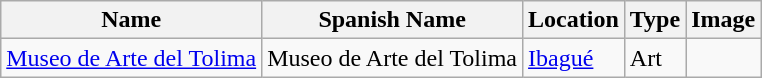<table class="wikitable sortable">
<tr>
<th>Name</th>
<th>Spanish Name</th>
<th>Location</th>
<th>Type</th>
<th>Image</th>
</tr>
<tr>
<td><a href='#'>Museo de Arte del Tolima</a></td>
<td>Museo de Arte del Tolima</td>
<td><a href='#'>Ibagué</a></td>
<td>Art</td>
<td></td>
</tr>
</table>
